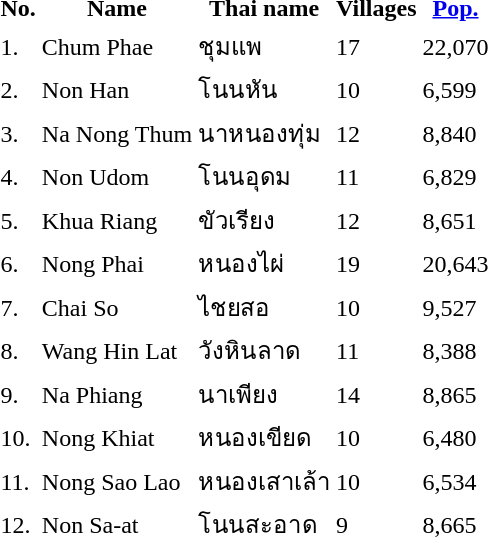<table>
<tr>
<th>No.</th>
<th>Name</th>
<th>Thai name</th>
<th>Villages</th>
<th><a href='#'>Pop.</a></th>
</tr>
<tr>
<td>1.</td>
<td>Chum Phae</td>
<td>ชุมแพ</td>
<td>17</td>
<td>22,070</td>
<td></td>
</tr>
<tr>
<td>2.</td>
<td>Non Han</td>
<td>โนนหัน</td>
<td>10</td>
<td>6,599</td>
<td></td>
</tr>
<tr>
<td>3.</td>
<td>Na Nong Thum</td>
<td>นาหนองทุ่ม</td>
<td>12</td>
<td>8,840</td>
<td></td>
</tr>
<tr>
<td>4.</td>
<td>Non Udom</td>
<td>โนนอุดม</td>
<td>11</td>
<td>6,829</td>
<td></td>
</tr>
<tr>
<td>5.</td>
<td>Khua Riang</td>
<td>ขัวเรียง</td>
<td>12</td>
<td>8,651</td>
<td></td>
</tr>
<tr>
<td>6.</td>
<td>Nong Phai</td>
<td>หนองไผ่</td>
<td>19</td>
<td>20,643</td>
<td></td>
</tr>
<tr>
<td>7.</td>
<td>Chai So</td>
<td>ไชยสอ</td>
<td>10</td>
<td>9,527</td>
<td></td>
</tr>
<tr>
<td>8.</td>
<td>Wang Hin Lat</td>
<td>วังหินลาด</td>
<td>11</td>
<td>8,388</td>
<td></td>
</tr>
<tr>
<td>9.</td>
<td>Na Phiang</td>
<td>นาเพียง</td>
<td>14</td>
<td>8,865</td>
<td></td>
</tr>
<tr>
<td>10.</td>
<td>Nong Khiat</td>
<td>หนองเขียด</td>
<td>10</td>
<td>6,480</td>
<td></td>
</tr>
<tr>
<td>11.</td>
<td>Nong Sao Lao</td>
<td>หนองเสาเล้า</td>
<td>10</td>
<td>6,534</td>
<td></td>
</tr>
<tr>
<td>12.</td>
<td>Non Sa-at</td>
<td>โนนสะอาด</td>
<td>9</td>
<td>8,665</td>
<td></td>
</tr>
</table>
